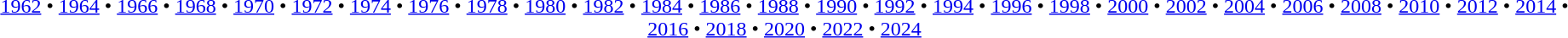<table id=toc class=toc summary=Contents>
<tr>
<td align=center><br><a href='#'>1962</a> • <a href='#'>1964</a> • <a href='#'>1966</a> • <a href='#'>1968</a> • <a href='#'>1970</a> • <a href='#'>1972</a> • <a href='#'>1974</a> • <a href='#'>1976</a> • <a href='#'>1978</a> • <a href='#'>1980</a> • <a href='#'>1982</a> • <a href='#'>1984</a> • <a href='#'>1986</a> • <a href='#'>1988</a> • <a href='#'>1990</a> • <a href='#'>1992</a> • <a href='#'>1994</a> • <a href='#'>1996</a> • <a href='#'>1998</a> • <a href='#'>2000</a> • <a href='#'>2002</a> • <a href='#'>2004</a> • <a href='#'>2006</a> • <a href='#'>2008</a> • <a href='#'>2010</a> • <a href='#'>2012</a> • <a href='#'>2014</a> • <a href='#'>2016</a> • <a href='#'>2018</a> • <a href='#'>2020</a> • <a href='#'>2022</a> • <a href='#'>2024</a></td>
</tr>
</table>
